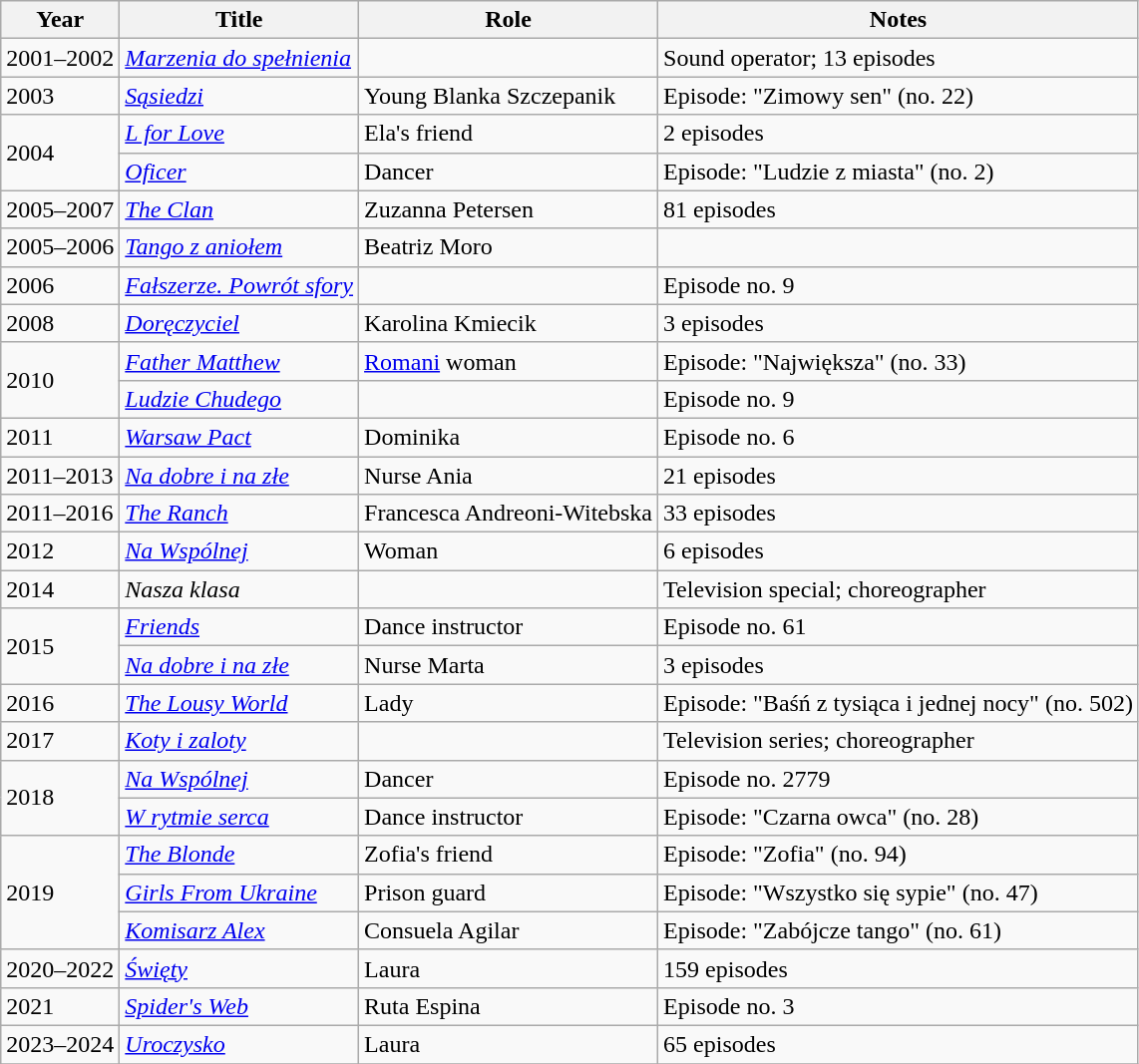<table class="wikitable plainrowheaders sortable">
<tr>
<th scope="col">Year</th>
<th scope="col">Title</th>
<th scope="col">Role</th>
<th scope="col" class="unsortable">Notes</th>
</tr>
<tr>
<td>2001–2002</td>
<td><em><a href='#'>Marzenia do spełnienia</a></em></td>
<td></td>
<td>Sound operator; 13 episodes</td>
</tr>
<tr>
<td>2003</td>
<td><em><a href='#'>Sąsiedzi</a></em></td>
<td>Young Blanka Szczepanik</td>
<td>Episode: "Zimowy sen" (no. 22)</td>
</tr>
<tr>
<td rowspan=2>2004</td>
<td><em><a href='#'>L for Love</a></em></td>
<td>Ela's friend</td>
<td>2 episodes</td>
</tr>
<tr>
<td><em><a href='#'>Oficer</a></em></td>
<td>Dancer</td>
<td>Episode: "Ludzie z miasta" (no. 2)</td>
</tr>
<tr>
<td>2005–2007</td>
<td><em><a href='#'>The Clan</a></em></td>
<td>Zuzanna Petersen</td>
<td>81 episodes</td>
</tr>
<tr>
<td>2005–2006</td>
<td><em><a href='#'>Tango z aniołem</a></em></td>
<td>Beatriz Moro</td>
<td></td>
</tr>
<tr>
<td>2006</td>
<td><em><a href='#'>Fałszerze. Powrót sfory</a></em></td>
<td></td>
<td>Episode no. 9</td>
</tr>
<tr>
<td>2008</td>
<td><em><a href='#'>Doręczyciel</a></em></td>
<td>Karolina Kmiecik</td>
<td>3 episodes</td>
</tr>
<tr>
<td rowspan=2>2010</td>
<td><em><a href='#'>Father Matthew</a></em></td>
<td><a href='#'>Romani</a> woman</td>
<td>Episode: "Największa" (no. 33)</td>
</tr>
<tr>
<td><em><a href='#'>Ludzie Chudego</a></em></td>
<td></td>
<td>Episode no. 9</td>
</tr>
<tr>
<td>2011</td>
<td><em><a href='#'>Warsaw Pact</a></em></td>
<td>Dominika</td>
<td>Episode no. 6</td>
</tr>
<tr>
<td>2011–2013</td>
<td><em><a href='#'>Na dobre i na złe</a></em></td>
<td>Nurse Ania</td>
<td>21 episodes</td>
</tr>
<tr>
<td>2011–2016</td>
<td><em><a href='#'>The Ranch</a></em></td>
<td>Francesca Andreoni-Witebska</td>
<td>33 episodes</td>
</tr>
<tr>
<td>2012</td>
<td><em><a href='#'>Na Wspólnej</a></em></td>
<td>Woman</td>
<td>6 episodes</td>
</tr>
<tr>
<td>2014</td>
<td><em>Nasza klasa</em></td>
<td></td>
<td>Television special; choreographer</td>
</tr>
<tr>
<td rowspan=2>2015</td>
<td><em><a href='#'>Friends</a></em></td>
<td>Dance instructor</td>
<td>Episode no. 61</td>
</tr>
<tr>
<td><em><a href='#'>Na dobre i na złe</a></em></td>
<td>Nurse Marta</td>
<td>3 episodes</td>
</tr>
<tr>
<td>2016</td>
<td><em><a href='#'>The Lousy World</a></em></td>
<td>Lady</td>
<td>Episode: "Baśń z tysiąca i jednej nocy" (no. 502)</td>
</tr>
<tr>
<td>2017</td>
<td><em><a href='#'>Koty i zaloty</a></em></td>
<td></td>
<td>Television series; choreographer</td>
</tr>
<tr>
<td rowspan=2>2018</td>
<td><em><a href='#'>Na Wspólnej</a></em></td>
<td>Dancer</td>
<td>Episode no. 2779</td>
</tr>
<tr>
<td><em><a href='#'>W rytmie serca</a></em></td>
<td>Dance instructor</td>
<td>Episode: "Czarna owca" (no. 28)</td>
</tr>
<tr>
<td rowspan=3>2019</td>
<td><em><a href='#'>The Blonde</a></em></td>
<td>Zofia's friend</td>
<td>Episode: "Zofia" (no. 94)</td>
</tr>
<tr>
<td><em><a href='#'>Girls From Ukraine</a></em></td>
<td>Prison guard</td>
<td>Episode: "Wszystko się sypie" (no. 47)</td>
</tr>
<tr>
<td><em><a href='#'>Komisarz Alex</a></em></td>
<td>Consuela Agilar</td>
<td>Episode: "Zabójcze tango" (no. 61)</td>
</tr>
<tr>
<td>2020–2022</td>
<td><em><a href='#'>Święty</a></em></td>
<td>Laura</td>
<td>159 episodes</td>
</tr>
<tr>
<td>2021</td>
<td><em><a href='#'>Spider's Web</a></em></td>
<td>Ruta Espina</td>
<td>Episode no. 3</td>
</tr>
<tr>
<td>2023–2024</td>
<td><em><a href='#'>Uroczysko</a></em></td>
<td>Laura</td>
<td>65 episodes</td>
</tr>
<tr>
</tr>
</table>
